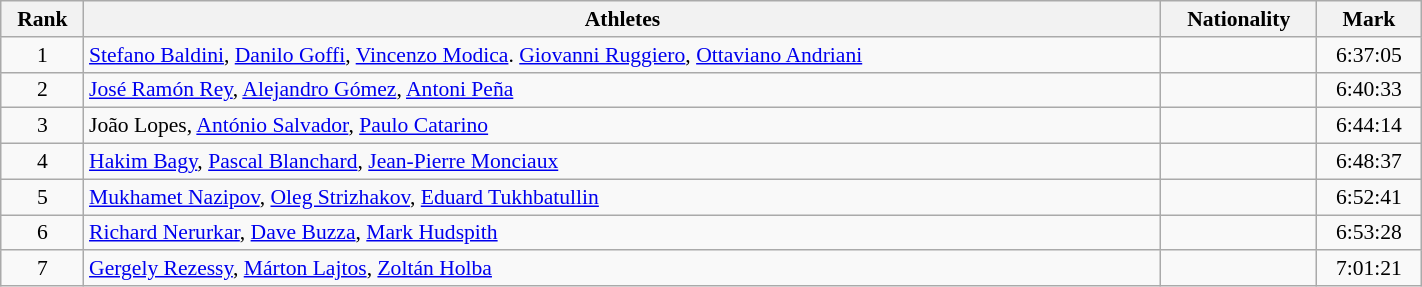<table class="wikitable" width=75% style="font-size:90%; text-align:CENTER;">
<tr>
<th>Rank</th>
<th>Athletes</th>
<th>Nationality</th>
<th>Mark</th>
</tr>
<tr>
<td>1</td>
<td align=left><a href='#'>Stefano Baldini</a>, <a href='#'>Danilo Goffi</a>, <a href='#'>Vincenzo Modica</a>. <a href='#'>Giovanni Ruggiero</a>, <a href='#'>Ottaviano Andriani</a></td>
<td align=left></td>
<td>6:37:05</td>
</tr>
<tr>
<td>2</td>
<td align=left><a href='#'>José Ramón Rey</a>, <a href='#'>Alejandro Gómez</a>, <a href='#'>Antoni Peña</a></td>
<td align=left></td>
<td>6:40:33</td>
</tr>
<tr>
<td>3</td>
<td align=left>João Lopes, <a href='#'>António Salvador</a>, <a href='#'>Paulo Catarino</a></td>
<td align=left></td>
<td>6:44:14</td>
</tr>
<tr>
<td>4</td>
<td align=left><a href='#'>Hakim Bagy</a>, <a href='#'>Pascal Blanchard</a>, <a href='#'>Jean-Pierre Monciaux</a></td>
<td align=left></td>
<td>6:48:37</td>
</tr>
<tr>
<td>5</td>
<td align=left><a href='#'>Mukhamet Nazipov</a>, <a href='#'>Oleg Strizhakov</a>, <a href='#'>Eduard Tukhbatullin</a></td>
<td align=left></td>
<td>6:52:41</td>
</tr>
<tr>
<td>6</td>
<td align=left><a href='#'>Richard Nerurkar</a>, <a href='#'>Dave Buzza</a>, <a href='#'>Mark Hudspith</a></td>
<td align=left></td>
<td>6:53:28</td>
</tr>
<tr>
<td>7</td>
<td align=left><a href='#'>Gergely Rezessy</a>, <a href='#'>Márton Lajtos</a>, <a href='#'>Zoltán Holba</a></td>
<td align=left></td>
<td>7:01:21</td>
</tr>
</table>
